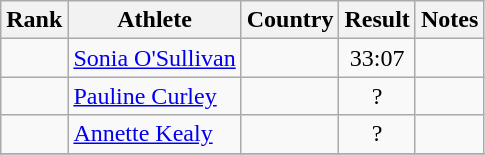<table class="wikitable sortable" style=text-align:center>
<tr>
<th>Rank</th>
<th>Athlete</th>
<th>Country</th>
<th>Result</th>
<th>Notes</th>
</tr>
<tr>
<td></td>
<td align=left><a href='#'>Sonia O'Sullivan</a></td>
<td align=left></td>
<td>33:07</td>
<td></td>
</tr>
<tr>
<td></td>
<td align=left><a href='#'>Pauline Curley</a></td>
<td align=left></td>
<td>?</td>
<td></td>
</tr>
<tr>
<td></td>
<td align=left><a href='#'>Annette Kealy</a></td>
<td align=left></td>
<td>?</td>
<td></td>
</tr>
<tr>
</tr>
</table>
